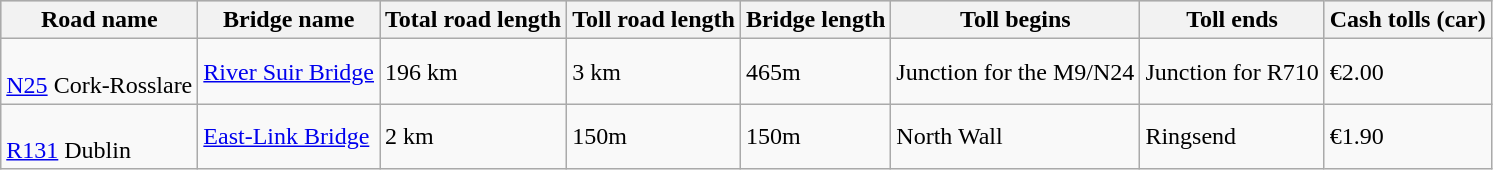<table class="wikitable">
<tr style="background:#c9c9c9;">
<th>Road name</th>
<th>Bridge name</th>
<th>Total road length</th>
<th>Toll road length</th>
<th>Bridge length</th>
<th>Toll begins</th>
<th>Toll ends</th>
<th>Cash tolls (car)</th>
</tr>
<tr>
<td><br><a href='#'>N25</a> Cork-Rosslare</td>
<td><a href='#'>River Suir Bridge</a></td>
<td>196 km</td>
<td>3 km</td>
<td>465m</td>
<td>Junction for the M9/N24</td>
<td>Junction for R710</td>
<td>€2.00</td>
</tr>
<tr>
<td><br><a href='#'>R131</a> Dublin</td>
<td><a href='#'>East-Link Bridge</a></td>
<td>2 km</td>
<td>150m</td>
<td>150m</td>
<td>North Wall</td>
<td>Ringsend</td>
<td>€1.90</td>
</tr>
</table>
